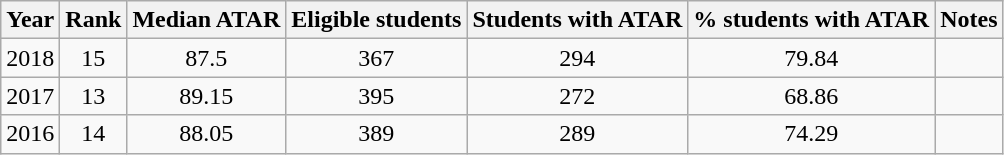<table class="wikitable sortable;" style="text-align:center;">
<tr>
<th>Year</th>
<th>Rank</th>
<th>Median ATAR</th>
<th>Eligible students</th>
<th>Students with ATAR</th>
<th>% students with ATAR</th>
<th>Notes</th>
</tr>
<tr>
<td>2018</td>
<td>15</td>
<td>87.5</td>
<td>367</td>
<td>294</td>
<td>79.84</td>
<td></td>
</tr>
<tr>
<td>2017</td>
<td>13</td>
<td>89.15</td>
<td>395</td>
<td>272</td>
<td>68.86</td>
<td></td>
</tr>
<tr>
<td>2016</td>
<td>14</td>
<td>88.05</td>
<td>389</td>
<td>289</td>
<td>74.29</td>
<td></td>
</tr>
</table>
